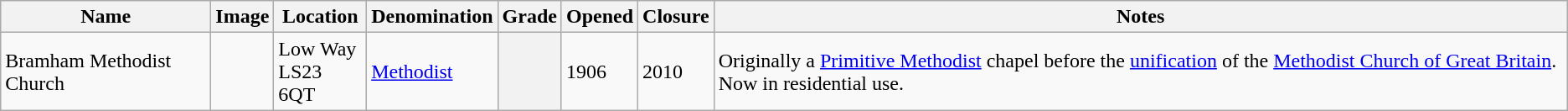<table class="wikitable sortable">
<tr>
<th>Name</th>
<th class="unsortable">Image</th>
<th>Location</th>
<th>Denomination</th>
<th>Grade</th>
<th>Opened</th>
<th>Closure</th>
<th class="unsortable">Notes</th>
</tr>
<tr>
<td>Bramham Methodist Church</td>
<td></td>
<td>Low Way<br>LS23 6QT</td>
<td><a href='#'>Methodist</a></td>
<th></th>
<td>1906</td>
<td>2010</td>
<td>Originally a <a href='#'>Primitive Methodist</a> chapel before the <a href='#'>unification</a> of the <a href='#'>Methodist Church of Great Britain</a>. Now in residential use.</td>
</tr>
</table>
